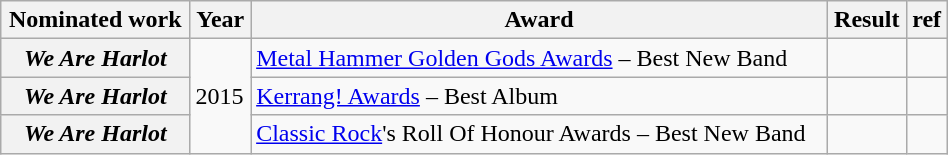<table class="wikitable plainrowheaders" style="width:50%;">
<tr>
<th>Nominated work</th>
<th>Year</th>
<th>Award</th>
<th>Result</th>
<th>ref</th>
</tr>
<tr>
<th scope="row"><em>We Are Harlot</em></th>
<td rowspan=3>2015</td>
<td><a href='#'>Metal Hammer Golden Gods Awards</a> – Best New Band</td>
<td></td>
<td></td>
</tr>
<tr>
<th scope="row"><em>We Are Harlot</em></th>
<td><a href='#'>Kerrang! Awards</a> – Best Album</td>
<td></td>
<td></td>
</tr>
<tr>
<th scope="row"><em>We Are Harlot</em></th>
<td><a href='#'>Classic Rock</a>'s Roll Of Honour Awards – Best New Band</td>
<td></td>
<td></td>
</tr>
</table>
